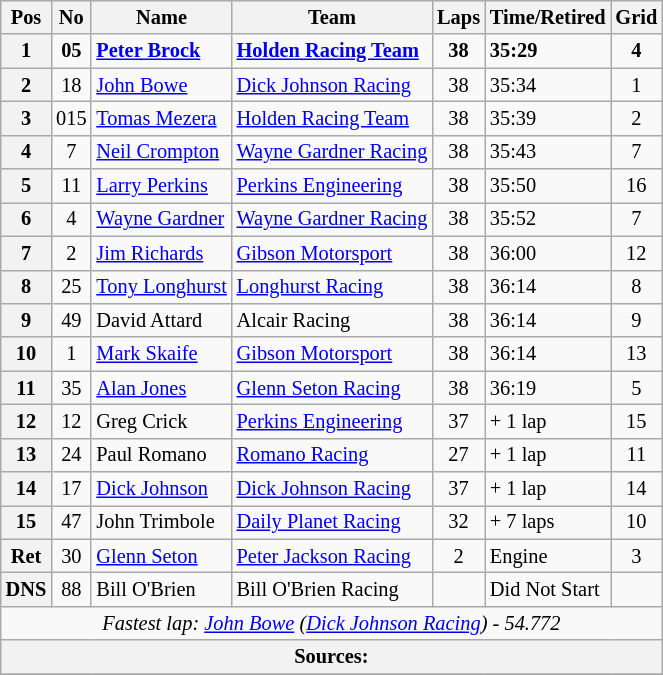<table class="wikitable" style="font-size: 85%;">
<tr>
<th>Pos</th>
<th>No</th>
<th>Name</th>
<th>Team</th>
<th>Laps</th>
<th>Time/Retired</th>
<th>Grid</th>
</tr>
<tr>
<th>1</th>
<td align="center"><strong>05</strong></td>
<td> <strong><a href='#'>Peter Brock</a></strong></td>
<td><strong><a href='#'>Holden Racing Team</a></strong></td>
<td align="center"><strong>38</strong></td>
<td><strong>35:29</strong></td>
<td align="center"><strong>4</strong></td>
</tr>
<tr>
<th>2</th>
<td align="center">18</td>
<td> <a href='#'>John Bowe</a></td>
<td><a href='#'>Dick Johnson Racing</a></td>
<td align="center">38</td>
<td>35:34</td>
<td align="center">1</td>
</tr>
<tr>
<th>3</th>
<td align="center">015</td>
<td> <a href='#'>Tomas Mezera</a></td>
<td><a href='#'>Holden Racing Team</a></td>
<td align="center">38</td>
<td>35:39</td>
<td align="center">2</td>
</tr>
<tr>
<th>4</th>
<td align="center">7</td>
<td> <a href='#'>Neil Crompton</a></td>
<td><a href='#'>Wayne Gardner Racing</a></td>
<td align="center">38</td>
<td>35:43</td>
<td align="center">7</td>
</tr>
<tr>
<th>5</th>
<td align="center">11</td>
<td> <a href='#'>Larry Perkins</a></td>
<td><a href='#'>Perkins Engineering</a></td>
<td align="center">38</td>
<td>35:50</td>
<td align="center">16</td>
</tr>
<tr>
<th>6</th>
<td align="center">4</td>
<td> <a href='#'>Wayne Gardner</a></td>
<td><a href='#'>Wayne Gardner Racing</a></td>
<td align="center">38</td>
<td>35:52</td>
<td align="center">7</td>
</tr>
<tr>
<th>7</th>
<td align="center">2</td>
<td> <a href='#'>Jim Richards</a></td>
<td><a href='#'>Gibson Motorsport</a></td>
<td align="center">38</td>
<td>36:00</td>
<td align="center">12</td>
</tr>
<tr>
<th>8</th>
<td align="center">25</td>
<td> <a href='#'>Tony Longhurst</a></td>
<td><a href='#'>Longhurst Racing</a></td>
<td align="center">38</td>
<td>36:14</td>
<td align="center">8</td>
</tr>
<tr>
<th>9</th>
<td align="center">49</td>
<td> David Attard</td>
<td>Alcair Racing</td>
<td align="center">38</td>
<td>36:14</td>
<td align="center">9</td>
</tr>
<tr>
<th>10</th>
<td align="center">1</td>
<td> <a href='#'>Mark Skaife</a></td>
<td><a href='#'>Gibson Motorsport</a></td>
<td align="center">38</td>
<td>36:14</td>
<td align="center">13</td>
</tr>
<tr>
<th>11</th>
<td align="center">35</td>
<td> <a href='#'>Alan Jones</a></td>
<td><a href='#'>Glenn Seton Racing</a></td>
<td align="center">38</td>
<td>36:19</td>
<td align="center">5</td>
</tr>
<tr>
<th>12</th>
<td align="center">12</td>
<td> Greg Crick</td>
<td><a href='#'>Perkins Engineering</a></td>
<td align="center">37</td>
<td>+ 1 lap</td>
<td align="center">15</td>
</tr>
<tr>
<th>13</th>
<td align="center">24</td>
<td> Paul Romano</td>
<td><a href='#'>Romano Racing</a></td>
<td align="center">27</td>
<td>+ 1 lap</td>
<td align="center">11</td>
</tr>
<tr>
<th>14</th>
<td align="center">17</td>
<td> <a href='#'>Dick Johnson</a></td>
<td><a href='#'>Dick Johnson Racing</a></td>
<td align="center">37</td>
<td>+ 1 lap</td>
<td align="center">14</td>
</tr>
<tr>
<th>15</th>
<td align="center">47</td>
<td> John Trimbole</td>
<td><a href='#'>Daily Planet Racing</a></td>
<td align="center">32</td>
<td>+ 7 laps</td>
<td align="center">10</td>
</tr>
<tr>
<th>Ret</th>
<td align="center">30</td>
<td> <a href='#'>Glenn Seton</a></td>
<td><a href='#'>Peter Jackson Racing</a></td>
<td align="center">2</td>
<td>Engine</td>
<td align="center">3</td>
</tr>
<tr>
<th>DNS</th>
<td align="center">88</td>
<td> Bill O'Brien</td>
<td>Bill O'Brien Racing</td>
<td></td>
<td>Did Not Start</td>
<td></td>
</tr>
<tr>
<td colspan="7" align="center"><em>Fastest lap: <a href='#'>John Bowe</a> (<a href='#'>Dick Johnson Racing</a>) - 54.772</em></td>
</tr>
<tr>
<th colspan="7">Sources:</th>
</tr>
<tr>
</tr>
</table>
